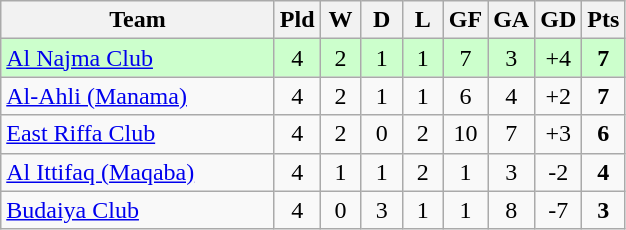<table class="wikitable" style="text-align: center;">
<tr>
<th width="175">Team</th>
<th width="20">Pld</th>
<th width="20">W</th>
<th width="20">D</th>
<th width="20">L</th>
<th width="20">GF</th>
<th width="20">GA</th>
<th width="20">GD</th>
<th width="20">Pts</th>
</tr>
<tr bgcolor=#ccffcc>
<td align=left> <a href='#'>Al Najma Club</a></td>
<td>4</td>
<td>2</td>
<td>1</td>
<td>1</td>
<td>7</td>
<td>3</td>
<td>+4</td>
<td><strong>7</strong></td>
</tr>
<tr>
<td align=left> <a href='#'>Al-Ahli (Manama)</a></td>
<td>4</td>
<td>2</td>
<td>1</td>
<td>1</td>
<td>6</td>
<td>4</td>
<td>+2</td>
<td><strong>7</strong></td>
</tr>
<tr>
<td align=left> <a href='#'>East Riffa Club</a></td>
<td>4</td>
<td>2</td>
<td>0</td>
<td>2</td>
<td>10</td>
<td>7</td>
<td>+3</td>
<td><strong>6</strong></td>
</tr>
<tr>
<td align=left> <a href='#'>Al Ittifaq (Maqaba)</a></td>
<td>4</td>
<td>1</td>
<td>1</td>
<td>2</td>
<td>1</td>
<td>3</td>
<td>-2</td>
<td><strong>4</strong></td>
</tr>
<tr>
<td align=left> <a href='#'>Budaiya Club</a></td>
<td>4</td>
<td>0</td>
<td>3</td>
<td>1</td>
<td>1</td>
<td>8</td>
<td>-7</td>
<td><strong>3</strong></td>
</tr>
</table>
